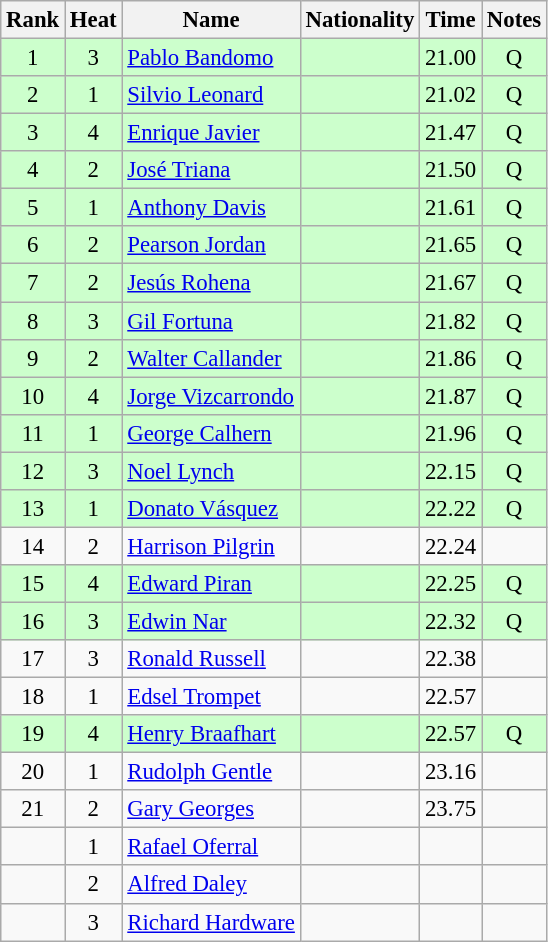<table class="wikitable sortable" style="text-align:center; font-size:95%">
<tr>
<th>Rank</th>
<th>Heat</th>
<th>Name</th>
<th>Nationality</th>
<th>Time</th>
<th>Notes</th>
</tr>
<tr bgcolor=ccffcc>
<td>1</td>
<td>3</td>
<td align=left><a href='#'>Pablo Bandomo</a></td>
<td align=left></td>
<td>21.00</td>
<td>Q</td>
</tr>
<tr bgcolor=ccffcc>
<td>2</td>
<td>1</td>
<td align=left><a href='#'>Silvio Leonard</a></td>
<td align=left></td>
<td>21.02</td>
<td>Q</td>
</tr>
<tr bgcolor=ccffcc>
<td>3</td>
<td>4</td>
<td align=left><a href='#'>Enrique Javier</a></td>
<td align=left></td>
<td>21.47</td>
<td>Q</td>
</tr>
<tr bgcolor=ccffcc>
<td>4</td>
<td>2</td>
<td align=left><a href='#'>José Triana</a></td>
<td align=left></td>
<td>21.50</td>
<td>Q</td>
</tr>
<tr bgcolor=ccffcc>
<td>5</td>
<td>1</td>
<td align=left><a href='#'>Anthony Davis</a></td>
<td align=left></td>
<td>21.61</td>
<td>Q</td>
</tr>
<tr bgcolor=ccffcc>
<td>6</td>
<td>2</td>
<td align=left><a href='#'>Pearson Jordan</a></td>
<td align=left></td>
<td>21.65</td>
<td>Q</td>
</tr>
<tr bgcolor=ccffcc>
<td>7</td>
<td>2</td>
<td align=left><a href='#'>Jesús Rohena</a></td>
<td align=left></td>
<td>21.67</td>
<td>Q</td>
</tr>
<tr bgcolor=ccffcc>
<td>8</td>
<td>3</td>
<td align=left><a href='#'>Gil Fortuna</a></td>
<td align=left></td>
<td>21.82</td>
<td>Q</td>
</tr>
<tr bgcolor=ccffcc>
<td>9</td>
<td>2</td>
<td align=left><a href='#'>Walter Callander</a></td>
<td align=left></td>
<td>21.86</td>
<td>Q</td>
</tr>
<tr bgcolor=ccffcc>
<td>10</td>
<td>4</td>
<td align=left><a href='#'>Jorge Vizcarrondo</a></td>
<td align=left></td>
<td>21.87</td>
<td>Q</td>
</tr>
<tr bgcolor=ccffcc>
<td>11</td>
<td>1</td>
<td align=left><a href='#'>George Calhern</a></td>
<td align=left></td>
<td>21.96</td>
<td>Q</td>
</tr>
<tr bgcolor=ccffcc>
<td>12</td>
<td>3</td>
<td align=left><a href='#'>Noel Lynch</a></td>
<td align=left></td>
<td>22.15</td>
<td>Q</td>
</tr>
<tr bgcolor=ccffcc>
<td>13</td>
<td>1</td>
<td align=left><a href='#'>Donato Vásquez</a></td>
<td align=left></td>
<td>22.22</td>
<td>Q</td>
</tr>
<tr>
<td>14</td>
<td>2</td>
<td align=left><a href='#'>Harrison Pilgrin</a></td>
<td align=left></td>
<td>22.24</td>
<td></td>
</tr>
<tr bgcolor=ccffcc>
<td>15</td>
<td>4</td>
<td align=left><a href='#'>Edward Piran</a></td>
<td align=left></td>
<td>22.25</td>
<td>Q</td>
</tr>
<tr bgcolor=ccffcc>
<td>16</td>
<td>3</td>
<td align=left><a href='#'>Edwin Nar</a></td>
<td align=left></td>
<td>22.32</td>
<td>Q</td>
</tr>
<tr>
<td>17</td>
<td>3</td>
<td align=left><a href='#'>Ronald Russell</a></td>
<td align=left></td>
<td>22.38</td>
<td></td>
</tr>
<tr>
<td>18</td>
<td>1</td>
<td align=left><a href='#'>Edsel Trompet</a></td>
<td align=left></td>
<td>22.57</td>
<td></td>
</tr>
<tr bgcolor=ccffcc>
<td>19</td>
<td>4</td>
<td align=left><a href='#'>Henry Braafhart</a></td>
<td align=left></td>
<td>22.57</td>
<td>Q</td>
</tr>
<tr>
<td>20</td>
<td>1</td>
<td align=left><a href='#'>Rudolph Gentle</a></td>
<td align=left></td>
<td>23.16</td>
<td></td>
</tr>
<tr>
<td>21</td>
<td>2</td>
<td align=left><a href='#'>Gary Georges</a></td>
<td align=left></td>
<td>23.75</td>
<td></td>
</tr>
<tr>
<td></td>
<td>1</td>
<td align=left><a href='#'>Rafael Oferral</a></td>
<td align=left></td>
<td></td>
<td></td>
</tr>
<tr>
<td></td>
<td>2</td>
<td align=left><a href='#'>Alfred Daley</a></td>
<td align=left></td>
<td></td>
<td></td>
</tr>
<tr>
<td></td>
<td>3</td>
<td align=left><a href='#'>Richard Hardware</a></td>
<td align=left></td>
<td></td>
<td></td>
</tr>
</table>
